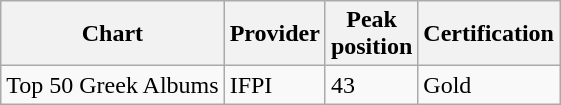<table class="wikitable">
<tr>
<th>Chart</th>
<th>Provider</th>
<th>Peak<br>position</th>
<th>Certification</th>
</tr>
<tr>
<td>Top 50 Greek Albums</td>
<td>IFPI</td>
<td>43</td>
<td>Gold</td>
</tr>
</table>
